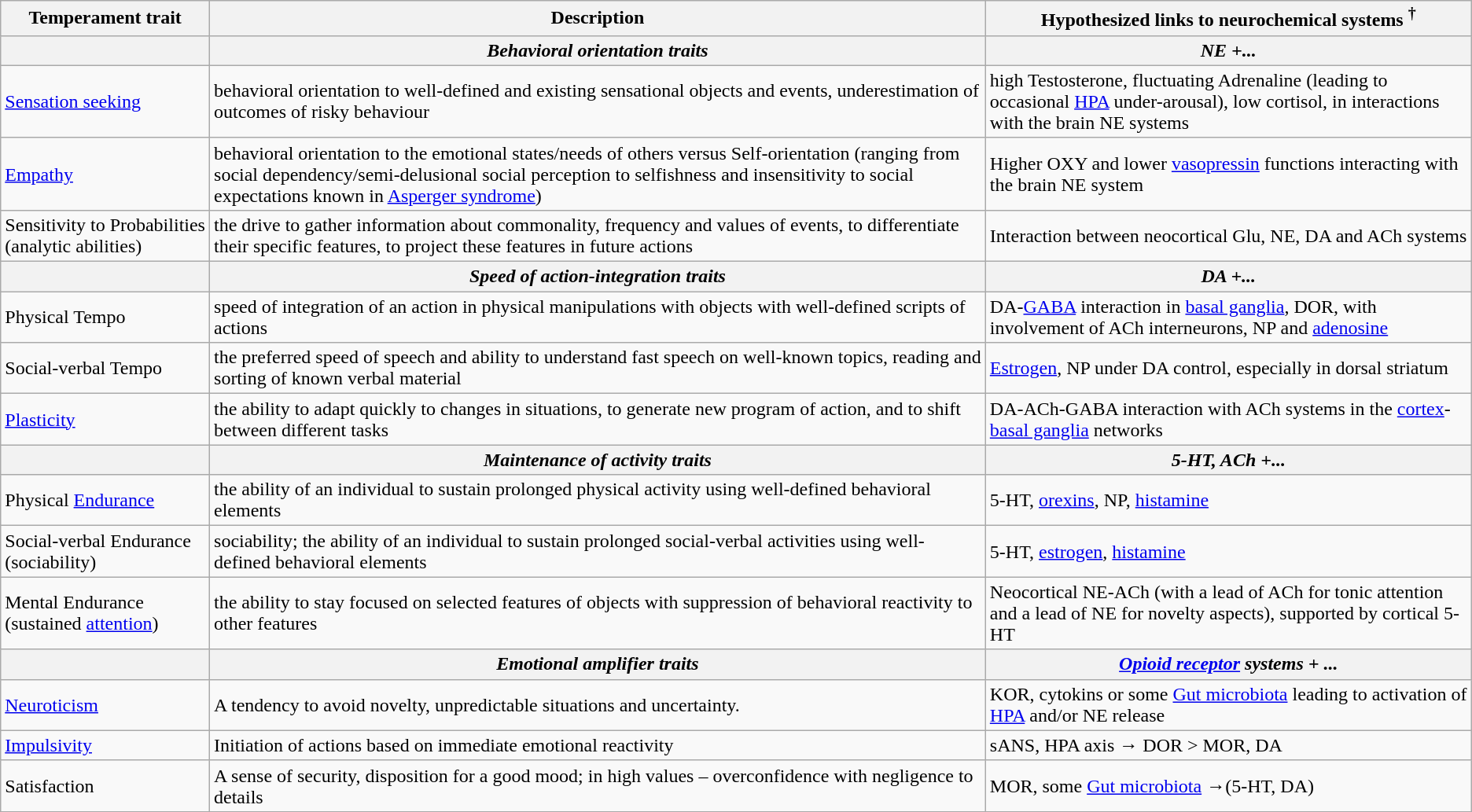<table class="wikitable">
<tr>
<th><strong> Temperament trait </strong></th>
<th><strong> Description </strong></th>
<th><strong> Hypothesized links to neurochemical systems </strong><sup>†</sup></th>
</tr>
<tr>
<th></th>
<th><em>Behavioral orientation traits </em></th>
<th><em>NE +...</em></th>
</tr>
<tr>
<td><a href='#'>Sensation seeking</a></td>
<td>behavioral orientation to well-defined and existing sensational objects and events, underestimation of outcomes of risky behaviour</td>
<td>high Testosterone, fluctuating Adrenaline (leading to occasional <a href='#'>HPA</a> under-arousal), low cortisol, in interactions with the brain NE systems</td>
</tr>
<tr>
<td><a href='#'>Empathy</a></td>
<td>behavioral orientation to the emotional states/needs of others versus Self-orientation (ranging from social dependency/semi-delusional social perception to selfishness and insensitivity to social expectations known in <a href='#'>Asperger syndrome</a>)</td>
<td>Higher OXY and lower <a href='#'>vasopressin</a> functions interacting with the brain NE system</td>
</tr>
<tr>
<td>Sensitivity to Probabilities (analytic abilities)</td>
<td>the drive to gather information about commonality, frequency and values of events, to differentiate their specific features, to project these features in future actions</td>
<td>Interaction between neocortical Glu, NE, DA and ACh systems</td>
</tr>
<tr>
<th></th>
<th><em>Speed of action-integration traits</em></th>
<th><em>DA +...</em></th>
</tr>
<tr>
<td>Physical Tempo</td>
<td>speed of integration of an action in physical manipulations with objects with well-defined scripts of actions</td>
<td>DA-<a href='#'>GABA</a> interaction in <a href='#'>basal ganglia</a>, DOR, with involvement of ACh interneurons, NP and <a href='#'>adenosine</a></td>
</tr>
<tr>
<td>Social-verbal Tempo</td>
<td>the preferred speed of speech and ability to understand fast speech on well-known topics, reading and sorting of known verbal material</td>
<td><a href='#'>Estrogen</a>, NP under DA control, especially in dorsal striatum</td>
</tr>
<tr>
<td><a href='#'>Plasticity</a></td>
<td>the ability to adapt quickly to changes in situations, to generate new program of action, and to shift between different tasks</td>
<td>DA-ACh-GABA interaction with ACh systems in the <a href='#'>cortex</a>-<a href='#'>basal ganglia</a> networks</td>
</tr>
<tr>
<th></th>
<th><em>Maintenance of activity traits</em></th>
<th><em>5-HT, ACh +...</em></th>
</tr>
<tr>
<td>Physical <a href='#'>Endurance</a></td>
<td>the ability of an individual to sustain prolonged physical activity using well-defined behavioral elements</td>
<td>5-HT, <a href='#'>orexins</a>, NP, <a href='#'>histamine</a></td>
</tr>
<tr>
<td>Social-verbal Endurance (sociability)</td>
<td>sociability; the ability of an individual to sustain prolonged social-verbal activities using well-defined behavioral elements</td>
<td>5-HT, <a href='#'>estrogen</a>, <a href='#'>histamine</a></td>
</tr>
<tr>
<td>Mental Endurance (sustained <a href='#'>attention</a>)</td>
<td>the ability to stay focused on selected features of objects with suppression of behavioral reactivity to other features</td>
<td>Neocortical NE-ACh (with a lead of ACh for tonic attention and a lead of NE for novelty aspects), supported by cortical 5-HT</td>
</tr>
<tr>
<th></th>
<th><em>Emotional amplifier traits</em></th>
<th><em><a href='#'>Opioid receptor</a> systems + ...</em></th>
</tr>
<tr>
<td><a href='#'>Neuroticism</a></td>
<td>A tendency to avoid novelty, unpredictable situations and uncertainty.</td>
<td>KOR, cytokins or some <a href='#'>Gut microbiota</a> leading to activation of <a href='#'>HPA</a> and/or NE release</td>
</tr>
<tr>
<td><a href='#'>Impulsivity</a></td>
<td>Initiation of actions based on immediate emotional reactivity</td>
<td>sANS, HPA axis → DOR > MOR, DA</td>
</tr>
<tr>
<td>Satisfaction</td>
<td>A sense of security, disposition for a good mood; in high values – overconfidence with negligence to details</td>
<td>MOR, some <a href='#'>Gut microbiota</a> →(5-HT, DA)</td>
</tr>
</table>
